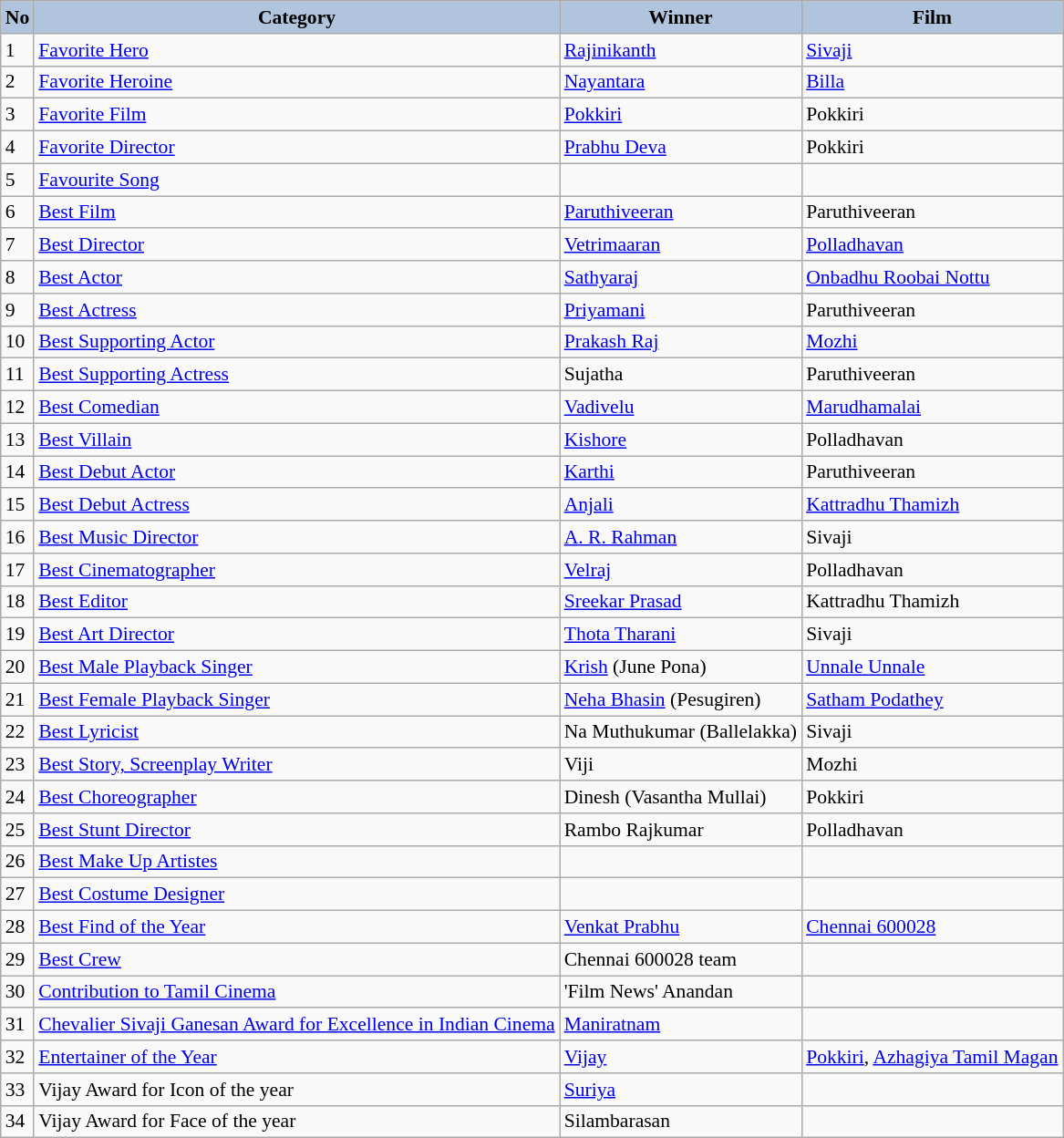<table class="wikitable" style="font-size:90%;">
<tr>
<th style="background:#B0C4DE;">No</th>
<th style="background:#B0C4DE;">Category</th>
<th style="background:#B0C4DE;">Winner</th>
<th style="background:#B0C4DE;">Film</th>
</tr>
<tr>
<td>1</td>
<td><a href='#'>Favorite Hero</a></td>
<td><a href='#'>Rajinikanth</a></td>
<td><a href='#'>Sivaji</a></td>
</tr>
<tr>
<td>2</td>
<td><a href='#'>Favorite Heroine</a></td>
<td><a href='#'>Nayantara</a></td>
<td><a href='#'>Billa</a></td>
</tr>
<tr>
<td>3</td>
<td><a href='#'>Favorite Film</a></td>
<td><a href='#'>Pokkiri</a></td>
<td>Pokkiri</td>
</tr>
<tr>
<td>4</td>
<td><a href='#'>Favorite Director</a></td>
<td><a href='#'>Prabhu Deva</a></td>
<td>Pokkiri</td>
</tr>
<tr>
<td>5</td>
<td><a href='#'>Favourite Song</a></td>
<td></td>
<td></td>
</tr>
<tr>
<td>6</td>
<td><a href='#'>Best Film</a></td>
<td><a href='#'>Paruthiveeran</a></td>
<td>Paruthiveeran</td>
</tr>
<tr>
<td>7</td>
<td><a href='#'>Best Director</a></td>
<td><a href='#'>Vetrimaaran</a></td>
<td><a href='#'>Polladhavan</a></td>
</tr>
<tr>
<td>8</td>
<td><a href='#'>Best Actor</a></td>
<td><a href='#'>Sathyaraj</a></td>
<td><a href='#'>Onbadhu Roobai Nottu</a></td>
</tr>
<tr>
<td>9</td>
<td><a href='#'>Best Actress</a></td>
<td><a href='#'>Priyamani</a></td>
<td>Paruthiveeran</td>
</tr>
<tr>
<td>10</td>
<td><a href='#'>Best Supporting Actor</a></td>
<td><a href='#'>Prakash Raj</a></td>
<td><a href='#'>Mozhi</a></td>
</tr>
<tr>
<td>11</td>
<td><a href='#'>Best Supporting Actress</a></td>
<td>Sujatha</td>
<td>Paruthiveeran</td>
</tr>
<tr>
<td>12</td>
<td><a href='#'>Best Comedian</a></td>
<td><a href='#'>Vadivelu</a></td>
<td><a href='#'>Marudhamalai</a></td>
</tr>
<tr>
<td>13</td>
<td><a href='#'>Best Villain</a></td>
<td><a href='#'>Kishore</a></td>
<td>Polladhavan</td>
</tr>
<tr>
<td>14</td>
<td><a href='#'>Best Debut Actor</a></td>
<td><a href='#'>Karthi</a></td>
<td>Paruthiveeran</td>
</tr>
<tr>
<td>15</td>
<td><a href='#'>Best Debut Actress</a></td>
<td><a href='#'>Anjali</a></td>
<td><a href='#'>Kattradhu Thamizh</a></td>
</tr>
<tr>
<td>16</td>
<td><a href='#'>Best Music Director</a></td>
<td><a href='#'>A. R. Rahman</a></td>
<td>Sivaji</td>
</tr>
<tr>
<td>17</td>
<td><a href='#'>Best Cinematographer</a></td>
<td><a href='#'>Velraj</a></td>
<td>Polladhavan</td>
</tr>
<tr>
<td>18</td>
<td><a href='#'>Best Editor</a></td>
<td><a href='#'>Sreekar Prasad</a></td>
<td>Kattradhu Thamizh</td>
</tr>
<tr>
<td>19</td>
<td><a href='#'>Best Art Director</a></td>
<td><a href='#'>Thota Tharani</a></td>
<td>Sivaji</td>
</tr>
<tr>
<td>20</td>
<td><a href='#'>Best Male Playback Singer</a></td>
<td><a href='#'>Krish</a> (June Pona)</td>
<td><a href='#'>Unnale Unnale</a></td>
</tr>
<tr>
<td>21</td>
<td><a href='#'>Best Female Playback Singer</a></td>
<td><a href='#'>Neha Bhasin</a> (Pesugiren)</td>
<td><a href='#'>Satham Podathey</a></td>
</tr>
<tr>
<td>22</td>
<td><a href='#'>Best Lyricist</a></td>
<td>Na Muthukumar (Ballelakka)</td>
<td>Sivaji</td>
</tr>
<tr>
<td>23</td>
<td><a href='#'>Best Story, Screenplay Writer</a></td>
<td>Viji</td>
<td>Mozhi</td>
</tr>
<tr>
<td>24</td>
<td><a href='#'>Best Choreographer</a></td>
<td>Dinesh  (Vasantha Mullai)</td>
<td>Pokkiri</td>
</tr>
<tr>
<td>25</td>
<td><a href='#'>Best Stunt Director</a></td>
<td>Rambo Rajkumar</td>
<td>Polladhavan</td>
</tr>
<tr>
<td>26</td>
<td><a href='#'>Best Make Up Artistes</a></td>
<td></td>
<td></td>
</tr>
<tr>
<td>27</td>
<td><a href='#'>Best Costume Designer</a></td>
<td></td>
<td></td>
</tr>
<tr>
<td>28</td>
<td><a href='#'>Best Find of the Year</a></td>
<td><a href='#'>Venkat Prabhu</a></td>
<td><a href='#'>Chennai 600028</a></td>
</tr>
<tr>
<td>29</td>
<td><a href='#'>Best Crew</a></td>
<td>Chennai  600028 team</td>
<td></td>
</tr>
<tr>
<td>30</td>
<td><a href='#'>Contribution to Tamil Cinema</a></td>
<td>'Film News' Anandan</td>
<td></td>
</tr>
<tr>
<td>31</td>
<td><a href='#'>Chevalier Sivaji Ganesan Award for Excellence in Indian Cinema</a></td>
<td><a href='#'>Maniratnam</a></td>
<td></td>
</tr>
<tr>
<td>32</td>
<td><a href='#'>Entertainer of the Year</a></td>
<td><a href='#'>Vijay</a></td>
<td><a href='#'>Pokkiri</a>, <a href='#'>Azhagiya Tamil Magan</a></td>
</tr>
<tr>
<td>33</td>
<td>Vijay Award for Icon of the year</td>
<td><a href='#'>Suriya</a></td>
<td></td>
</tr>
<tr>
<td>34</td>
<td>Vijay Award for Face of the year</td>
<td>Silambarasan</td>
<td></td>
</tr>
</table>
